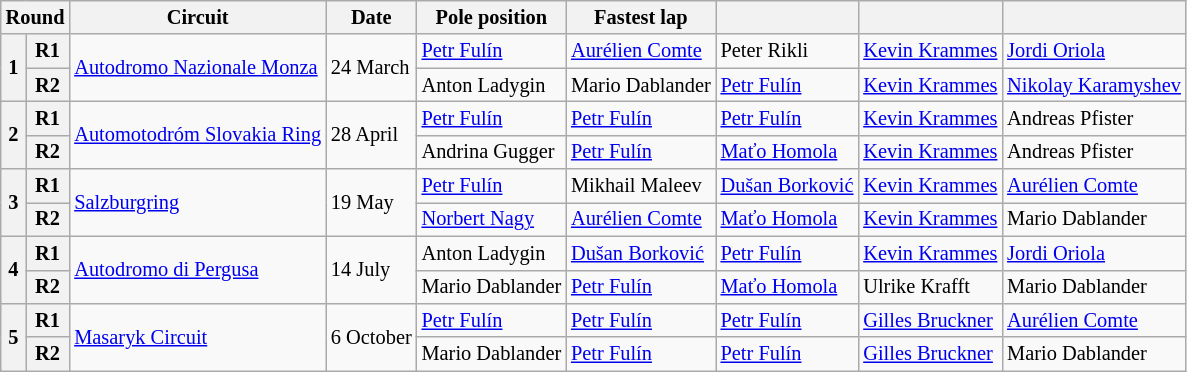<table class="wikitable" style="font-size: 85%">
<tr>
<th colspan=2>Round</th>
<th>Circuit</th>
<th>Date</th>
<th>Pole position</th>
<th>Fastest lap</th>
<th></th>
<th></th>
<th></th>
</tr>
<tr>
<th rowspan=2>1</th>
<th>R1</th>
<td rowspan=2> <a href='#'>Autodromo Nazionale Monza</a></td>
<td rowspan=2>24 March</td>
<td> <a href='#'>Petr Fulín</a></td>
<td> <a href='#'>Aurélien Comte</a></td>
<td> Peter Rikli</td>
<td> <a href='#'>Kevin Krammes</a></td>
<td> <a href='#'>Jordi Oriola</a></td>
</tr>
<tr>
<th>R2</th>
<td> Anton Ladygin</td>
<td> Mario Dablander</td>
<td> <a href='#'>Petr Fulín</a></td>
<td> <a href='#'>Kevin Krammes</a></td>
<td> <a href='#'>Nikolay Karamyshev</a></td>
</tr>
<tr>
<th rowspan=2>2</th>
<th>R1</th>
<td rowspan=2> <a href='#'>Automotodróm Slovakia Ring</a></td>
<td rowspan=2>28 April</td>
<td> <a href='#'>Petr Fulín</a></td>
<td> <a href='#'>Petr Fulín</a></td>
<td> <a href='#'>Petr Fulín</a></td>
<td> <a href='#'>Kevin Krammes</a></td>
<td> Andreas Pfister</td>
</tr>
<tr>
<th>R2</th>
<td> Andrina Gugger</td>
<td> <a href='#'>Petr Fulín</a></td>
<td> <a href='#'>Maťo Homola</a></td>
<td> <a href='#'>Kevin Krammes</a></td>
<td> Andreas Pfister</td>
</tr>
<tr>
<th rowspan=2>3</th>
<th>R1</th>
<td rowspan=2> <a href='#'>Salzburgring</a></td>
<td rowspan=2>19 May</td>
<td> <a href='#'>Petr Fulín</a></td>
<td> Mikhail Maleev</td>
<td> <a href='#'>Dušan Borković</a></td>
<td> <a href='#'>Kevin Krammes</a></td>
<td> <a href='#'>Aurélien Comte</a></td>
</tr>
<tr>
<th>R2</th>
<td> <a href='#'>Norbert Nagy</a></td>
<td> <a href='#'>Aurélien Comte</a></td>
<td> <a href='#'>Maťo Homola</a></td>
<td> <a href='#'>Kevin Krammes</a></td>
<td> Mario Dablander</td>
</tr>
<tr>
<th rowspan=2>4</th>
<th>R1</th>
<td rowspan=2> <a href='#'>Autodromo di Pergusa</a></td>
<td rowspan=2>14 July</td>
<td> Anton Ladygin</td>
<td> <a href='#'>Dušan Borković</a></td>
<td> <a href='#'>Petr Fulín</a></td>
<td> <a href='#'>Kevin Krammes</a></td>
<td> <a href='#'>Jordi Oriola</a></td>
</tr>
<tr>
<th>R2</th>
<td> Mario Dablander</td>
<td> <a href='#'>Petr Fulín</a></td>
<td> <a href='#'>Maťo Homola</a></td>
<td> Ulrike Krafft</td>
<td> Mario Dablander</td>
</tr>
<tr>
<th rowspan=2>5</th>
<th>R1</th>
<td rowspan=2> <a href='#'>Masaryk Circuit</a></td>
<td rowspan=2>6 October</td>
<td> <a href='#'>Petr Fulín</a></td>
<td> <a href='#'>Petr Fulín</a></td>
<td> <a href='#'>Petr Fulín</a></td>
<td> <a href='#'>Gilles Bruckner</a></td>
<td> <a href='#'>Aurélien Comte</a></td>
</tr>
<tr>
<th>R2</th>
<td> Mario Dablander</td>
<td> <a href='#'>Petr Fulín</a></td>
<td> <a href='#'>Petr Fulín</a></td>
<td> <a href='#'>Gilles Bruckner</a></td>
<td> Mario Dablander</td>
</tr>
</table>
